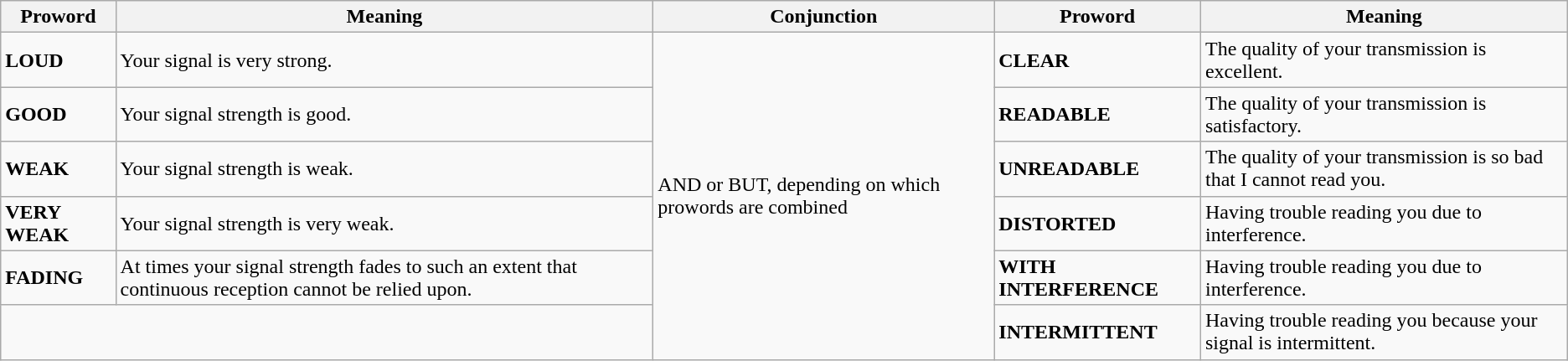<table class="wikitable">
<tr>
<th>Proword</th>
<th>Meaning</th>
<th>Conjunction</th>
<th>Proword</th>
<th>Meaning</th>
</tr>
<tr>
<td><strong>LOUD</strong></td>
<td>Your signal is very strong.</td>
<td rowspan="6">AND or BUT, depending on which prowords are combined</td>
<td><strong>CLEAR</strong></td>
<td>The quality of your transmission is excellent.</td>
</tr>
<tr>
<td><strong>GOOD</strong></td>
<td>Your signal strength is good.</td>
<td><strong>READABLE</strong></td>
<td>The quality of your transmission is satisfactory.</td>
</tr>
<tr>
<td><strong>WEAK</strong></td>
<td>Your signal strength is weak.</td>
<td><strong>UNREADABLE</strong></td>
<td>The quality of your transmission is so bad that I cannot read you.</td>
</tr>
<tr>
<td><strong>VERY WEAK</strong></td>
<td>Your signal strength is very weak.</td>
<td><strong>DISTORTED</strong></td>
<td>Having trouble reading you due to interference.</td>
</tr>
<tr>
<td><strong>FADING</strong></td>
<td>At times your signal strength fades to such an extent that continuous reception cannot be relied upon.</td>
<td><strong>WITH INTERFERENCE</strong></td>
<td>Having trouble reading you due to interference.</td>
</tr>
<tr>
<td colspan="2"></td>
<td><strong>INTERMITTENT</strong></td>
<td>Having trouble reading you because your signal is intermittent.</td>
</tr>
</table>
